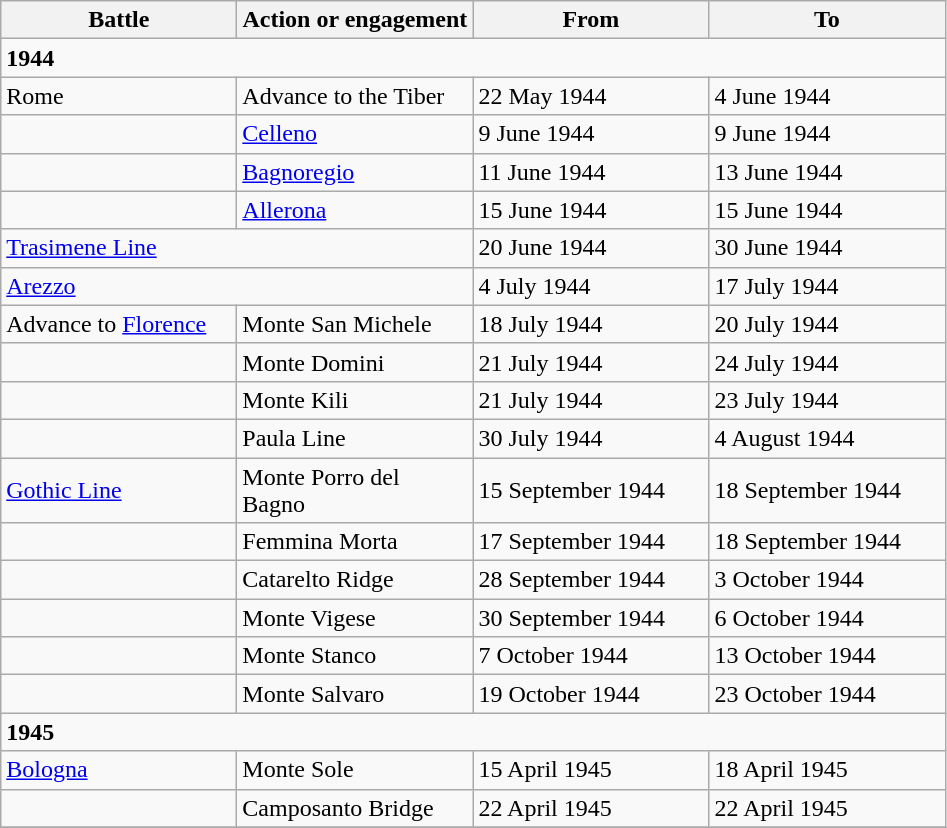<table class="wikitable">
<tr>
<th>Battle</th>
<th>Action or engagement</th>
<th>From</th>
<th>To</th>
</tr>
<tr>
<td colspan="4"><strong>1944</strong></td>
</tr>
<tr>
<td width="150pt">Rome</td>
<td width="150pt">Advance to the Tiber</td>
<td width="150pt">22 May 1944</td>
<td width="150pt">4 June 1944</td>
</tr>
<tr ---->
<td></td>
<td><a href='#'>Celleno</a></td>
<td>9 June 1944</td>
<td>9 June 1944</td>
</tr>
<tr>
<td></td>
<td><a href='#'>Bagnoregio</a></td>
<td>11 June 1944</td>
<td>13 June 1944</td>
</tr>
<tr ---->
<td></td>
<td><a href='#'>Allerona</a></td>
<td>15 June 1944</td>
<td>15 June 1944</td>
</tr>
<tr ---->
<td colspan="2"><a href='#'>Trasimene Line</a></td>
<td>20 June 1944</td>
<td>30 June 1944</td>
</tr>
<tr ---->
<td colspan="2"><a href='#'>Arezzo</a></td>
<td>4 July 1944</td>
<td>17 July 1944</td>
</tr>
<tr>
<td>Advance to <a href='#'>Florence</a></td>
<td>Monte San Michele</td>
<td>18 July 1944</td>
<td>20 July 1944</td>
</tr>
<tr ---->
<td></td>
<td>Monte Domini</td>
<td>21 July 1944</td>
<td>24 July 1944</td>
</tr>
<tr ---->
<td></td>
<td>Monte Kili</td>
<td>21 July 1944</td>
<td>23 July 1944</td>
</tr>
<tr ---->
<td></td>
<td>Paula Line</td>
<td>30 July 1944</td>
<td>4 August 1944</td>
</tr>
<tr ---->
<td><a href='#'>Gothic Line</a></td>
<td>Monte Porro del Bagno</td>
<td>15 September 1944</td>
<td>18 September 1944</td>
</tr>
<tr ---->
<td></td>
<td>Femmina Morta</td>
<td>17 September 1944</td>
<td>18 September 1944</td>
</tr>
<tr ---->
<td></td>
<td>Catarelto Ridge</td>
<td>28 September 1944</td>
<td>3 October 1944</td>
</tr>
<tr ---->
<td></td>
<td>Monte Vigese</td>
<td>30 September 1944</td>
<td>6 October 1944</td>
</tr>
<tr ---->
<td></td>
<td>Monte Stanco</td>
<td>7 October 1944</td>
<td>13 October 1944</td>
</tr>
<tr ---->
<td></td>
<td>Monte Salvaro</td>
<td>19 October 1944</td>
<td>23 October 1944</td>
</tr>
<tr>
<td colspan="4"><strong>1945</strong></td>
</tr>
<tr>
<td><a href='#'>Bologna</a></td>
<td>Monte Sole</td>
<td>15 April 1945</td>
<td>18 April 1945</td>
</tr>
<tr>
<td></td>
<td>Camposanto Bridge</td>
<td>22 April 1945</td>
<td>22 April 1945</td>
</tr>
<tr>
</tr>
</table>
